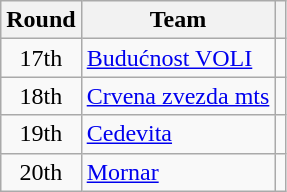<table class="wikitable">
<tr>
<th>Round</th>
<th>Team</th>
<th></th>
</tr>
<tr>
<td style="text-align:center;">17th</td>
<td> <a href='#'>Budućnost VOLI</a></td>
<td style="text-align:center;"></td>
</tr>
<tr>
<td style="text-align:center;">18th</td>
<td> <a href='#'>Crvena zvezda mts</a></td>
<td style="text-align:center;"></td>
</tr>
<tr>
<td style="text-align:center;">19th</td>
<td> <a href='#'>Cedevita</a></td>
<td style="text-align:center;"></td>
</tr>
<tr>
<td style="text-align:center;">20th</td>
<td> <a href='#'>Mornar</a></td>
<td style="text-align:center;"></td>
</tr>
</table>
